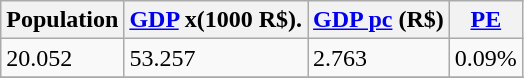<table class="wikitable" border="1">
<tr>
<th>Population </th>
<th><a href='#'>GDP</a> x(1000 R$).</th>
<th><a href='#'>GDP pc</a> (R$)</th>
<th><a href='#'>PE</a></th>
</tr>
<tr>
<td>20.052</td>
<td>53.257</td>
<td>2.763</td>
<td>0.09%</td>
</tr>
<tr>
</tr>
</table>
